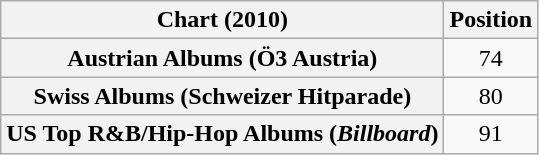<table class="wikitable sortable plainrowheaders" style="text-align:center">
<tr>
<th scope="col">Chart (2010)</th>
<th scope="col">Position</th>
</tr>
<tr>
<th scope="row">Austrian Albums (Ö3 Austria)</th>
<td>74</td>
</tr>
<tr>
<th scope="row">Swiss Albums (Schweizer Hitparade)</th>
<td>80</td>
</tr>
<tr>
<th scope="row">US Top R&B/Hip-Hop Albums (<em>Billboard</em>)</th>
<td>91</td>
</tr>
</table>
